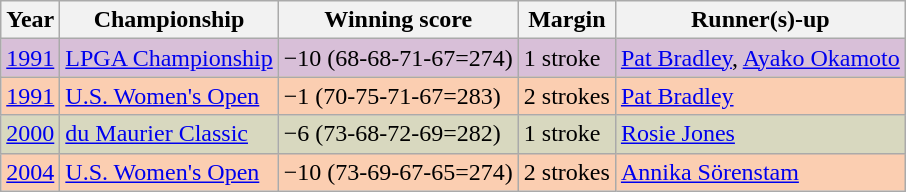<table class="wikitable">
<tr>
<th>Year</th>
<th>Championship</th>
<th>Winning score</th>
<th>Margin</th>
<th>Runner(s)-up</th>
</tr>
<tr style="background:#D8BFD8;">
<td><a href='#'>1991</a></td>
<td><a href='#'>LPGA Championship</a></td>
<td>−10 (68-68-71-67=274)</td>
<td>1 stroke</td>
<td> <a href='#'>Pat Bradley</a>,  <a href='#'>Ayako Okamoto</a></td>
</tr>
<tr style="background:#FBCEB1;">
<td><a href='#'>1991</a></td>
<td><a href='#'>U.S. Women's Open</a></td>
<td>−1 (70-75-71-67=283)</td>
<td>2 strokes</td>
<td> <a href='#'>Pat Bradley</a></td>
</tr>
<tr style="background:#D8D8BF;">
<td><a href='#'>2000</a></td>
<td><a href='#'>du Maurier Classic</a></td>
<td>−6 (73-68-72-69=282)</td>
<td>1 stroke</td>
<td> <a href='#'>Rosie Jones</a></td>
</tr>
<tr style="background:#FBCEB1;">
<td><a href='#'>2004</a></td>
<td><a href='#'>U.S. Women's Open</a></td>
<td>−10 (73-69-67-65=274)</td>
<td>2 strokes</td>
<td> <a href='#'>Annika Sörenstam</a></td>
</tr>
</table>
